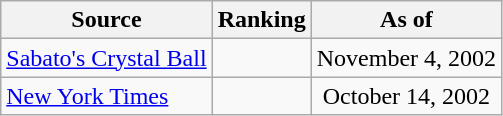<table class="wikitable" style="text-align:center">
<tr>
<th>Source</th>
<th>Ranking</th>
<th>As of</th>
</tr>
<tr>
<td align=left><a href='#'>Sabato's Crystal Ball</a></td>
<td></td>
<td>November 4, 2002</td>
</tr>
<tr>
<td align=left><a href='#'>New York Times</a></td>
<td></td>
<td>October 14, 2002</td>
</tr>
</table>
